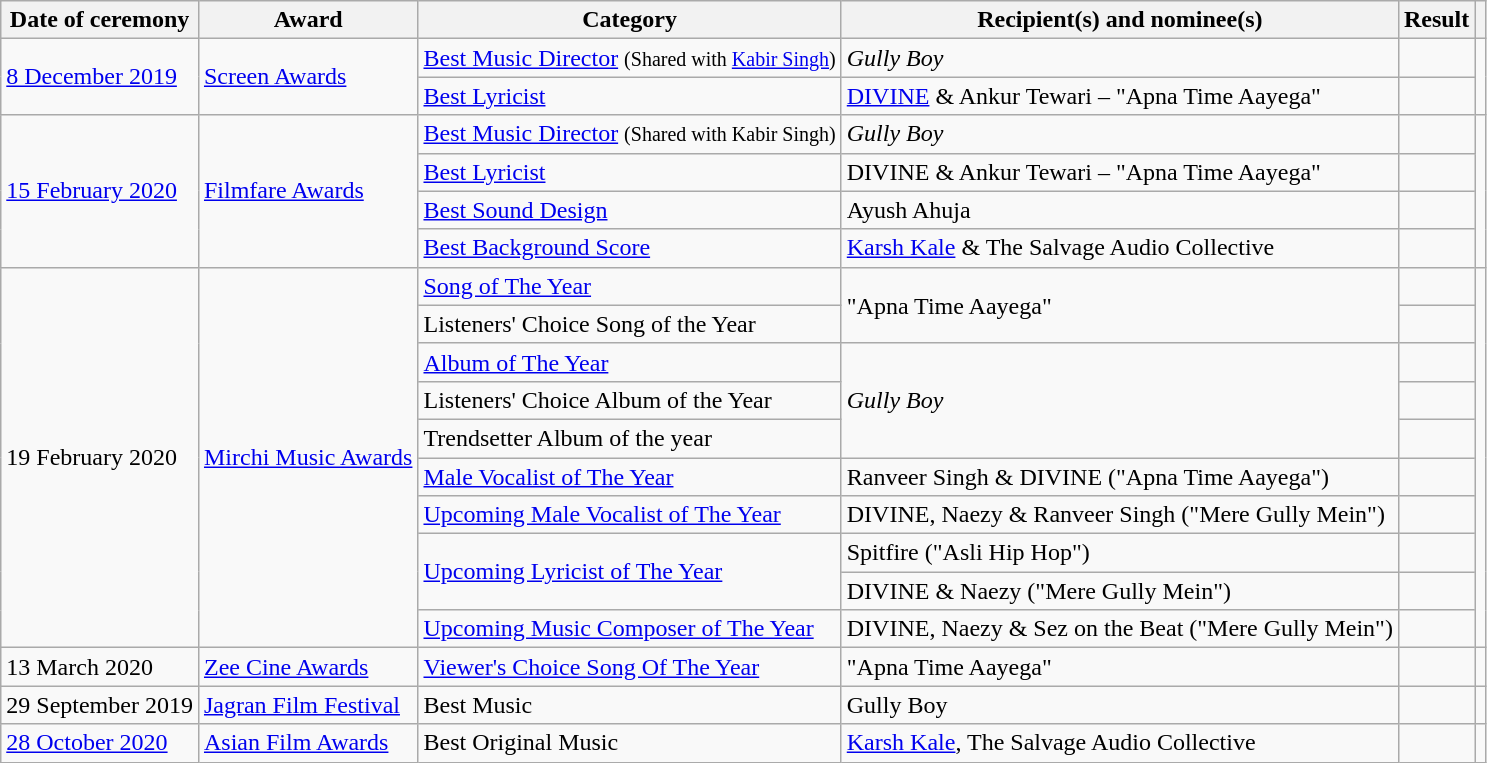<table class="wikitable sortable">
<tr>
<th>Date of ceremony</th>
<th>Award</th>
<th>Category</th>
<th>Recipient(s) and nominee(s)</th>
<th scope="col" class="unsortable">Result</th>
<th scope="col" class="unsortable"></th>
</tr>
<tr>
<td rowspan="2"><a href='#'>8 December 2019</a></td>
<td rowspan="2"><a href='#'>Screen Awards</a></td>
<td><a href='#'>Best Music Director</a> <small>(Shared with <a href='#'>Kabir Singh</a>)</small></td>
<td><em>Gully Boy</em></td>
<td></td>
<td rowspan="2"></td>
</tr>
<tr>
<td><a href='#'>Best Lyricist</a></td>
<td><a href='#'>DIVINE</a> & Ankur Tewari – "Apna Time Aayega"</td>
<td></td>
</tr>
<tr>
<td rowspan="4"><a href='#'>15 February 2020</a></td>
<td rowspan="4"><a href='#'>Filmfare Awards</a></td>
<td><a href='#'>Best Music Director</a> <small>(Shared with Kabir Singh)</small></td>
<td><em>Gully Boy</em></td>
<td></td>
<td rowspan="4"></td>
</tr>
<tr>
<td><a href='#'>Best Lyricist</a></td>
<td>DIVINE & Ankur Tewari – "Apna Time Aayega"</td>
<td></td>
</tr>
<tr>
<td><a href='#'>Best Sound Design</a></td>
<td>Ayush Ahuja</td>
<td></td>
</tr>
<tr>
<td><a href='#'>Best Background Score</a></td>
<td><a href='#'>Karsh Kale</a> & The Salvage Audio Collective</td>
<td></td>
</tr>
<tr>
<td rowspan="10">19 February 2020</td>
<td rowspan="10"><a href='#'>Mirchi Music Awards</a></td>
<td><a href='#'>Song of The Year</a></td>
<td rowspan="2">"Apna Time Aayega"</td>
<td></td>
<td rowspan="10"></td>
</tr>
<tr>
<td>Listeners' Choice Song of the Year</td>
<td></td>
</tr>
<tr>
<td><a href='#'>Album of The Year</a></td>
<td rowspan="3"><em>Gully Boy</em></td>
<td></td>
</tr>
<tr>
<td>Listeners' Choice Album of the Year</td>
<td></td>
</tr>
<tr>
<td>Trendsetter Album of the year</td>
<td></td>
</tr>
<tr>
<td><a href='#'>Male Vocalist of The Year</a></td>
<td>Ranveer Singh & DIVINE ("Apna Time Aayega")</td>
<td></td>
</tr>
<tr>
<td><a href='#'>Upcoming Male Vocalist of The Year</a></td>
<td>DIVINE, Naezy & Ranveer Singh ("Mere Gully Mein")</td>
<td></td>
</tr>
<tr>
<td rowspan="2"><a href='#'>Upcoming Lyricist of The Year</a></td>
<td>Spitfire ("Asli Hip Hop")</td>
<td></td>
</tr>
<tr>
<td>DIVINE & Naezy ("Mere Gully Mein")</td>
<td></td>
</tr>
<tr>
<td><a href='#'>Upcoming Music Composer of The Year</a></td>
<td>DIVINE, Naezy & Sez on the Beat ("Mere Gully Mein")</td>
<td></td>
</tr>
<tr>
<td>13 March 2020</td>
<td><a href='#'>Zee Cine Awards</a></td>
<td><a href='#'>Viewer's Choice Song Of The Year</a></td>
<td>"Apna Time Aayega"</td>
<td></td>
<td></td>
</tr>
<tr>
<td>29 September 2019</td>
<td><a href='#'>Jagran Film Festival</a></td>
<td>Best Music</td>
<td>Gully Boy</td>
<td></td>
<td></td>
</tr>
<tr>
<td><a href='#'>28 October 2020</a></td>
<td><a href='#'>Asian Film Awards</a></td>
<td>Best Original Music</td>
<td><a href='#'>Karsh Kale</a>, The Salvage Audio Collective</td>
<td></td>
<td></td>
</tr>
</table>
